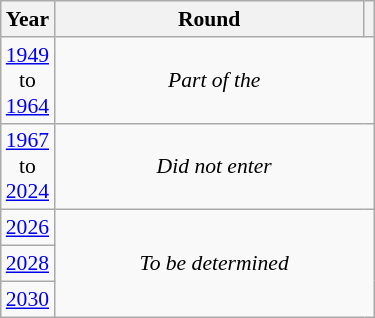<table class="wikitable" style="text-align: center; font-size:90%">
<tr>
<th>Year</th>
<th style="width:200px">Round</th>
<th></th>
</tr>
<tr>
<td><a href='#'>1949</a><br>to<br><a href='#'>1964</a></td>
<td colspan="2"><em>Part of the </em></td>
</tr>
<tr>
<td><a href='#'>1967</a><br>to<br><a href='#'>2024</a></td>
<td colspan="2"><em>Did not enter</em></td>
</tr>
<tr>
<td><a href='#'>2026</a></td>
<td colspan="2" rowspan="3"><em>To be determined</em></td>
</tr>
<tr>
<td><a href='#'>2028</a></td>
</tr>
<tr>
<td><a href='#'>2030</a></td>
</tr>
</table>
